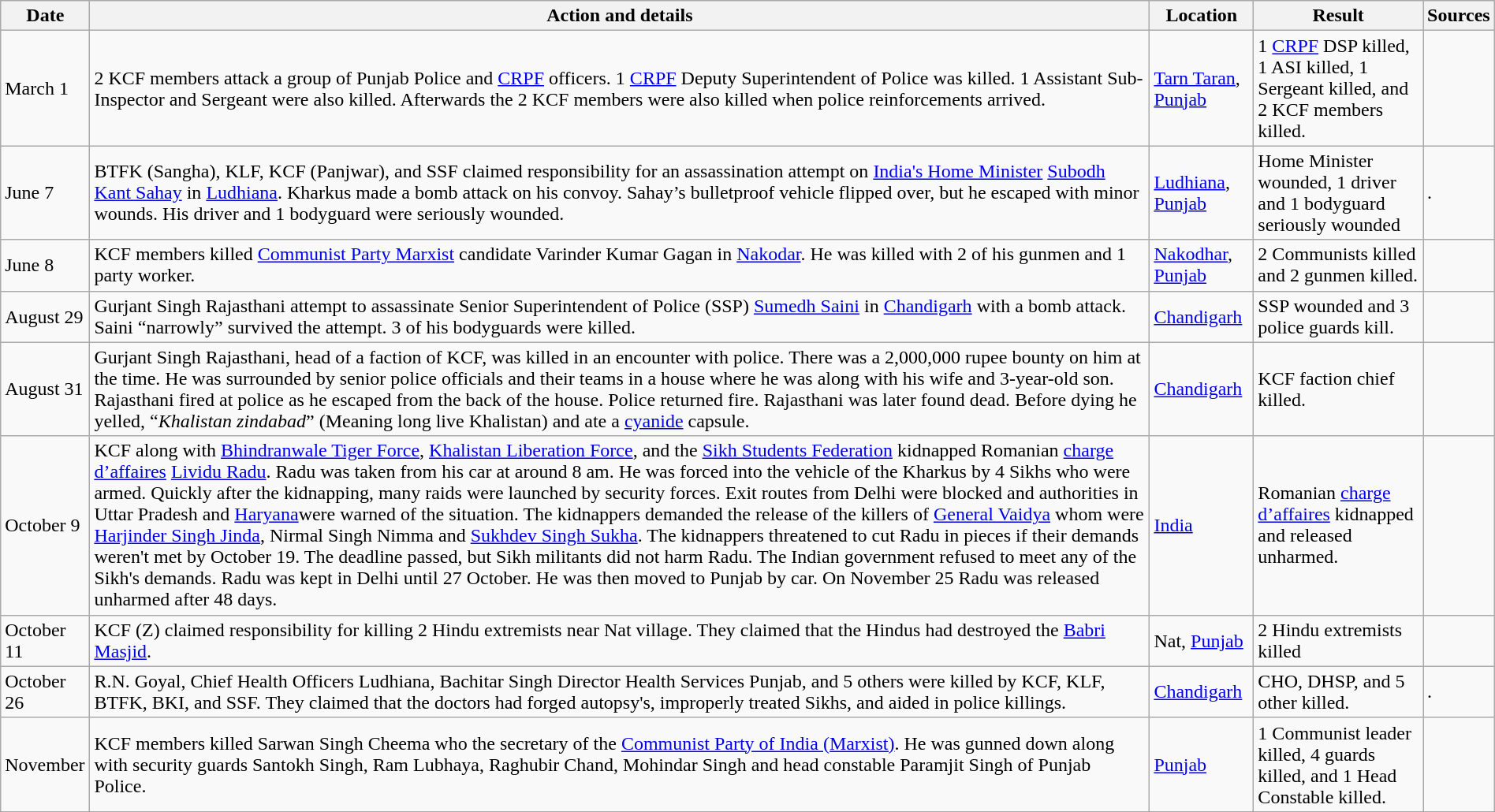<table class="wikitable" style="width:100%;">
<tr>
<th>Date</th>
<th>Action and details</th>
<th>Location</th>
<th>Result</th>
<th>Sources</th>
</tr>
<tr>
<td>March 1</td>
<td>2 KCF members attack a group of Punjab Police and <a href='#'>CRPF</a> officers. 1 <a href='#'>CRPF</a> Deputy Superintendent of Police was killed. 1 Assistant Sub-Inspector and Sergeant were also killed. Afterwards the 2 KCF members were also killed when police reinforcements arrived.</td>
<td><a href='#'>Tarn Taran</a>, <a href='#'>Punjab</a></td>
<td>1 <a href='#'>CRPF</a> DSP killed, 1 ASI killed, 1 Sergeant killed, and 2 KCF members killed.</td>
<td></td>
</tr>
<tr>
<td>June 7</td>
<td>BTFK (Sangha), KLF, KCF (Panjwar), and SSF claimed responsibility for an assassination attempt on <a href='#'>India's Home Minister</a> <a href='#'>Subodh Kant Sahay</a> in <a href='#'>Ludhiana</a>. Kharkus made a bomb attack on his convoy. Sahay’s bulletproof vehicle flipped over, but he escaped with minor wounds. His driver and 1 bodyguard were seriously wounded.</td>
<td><a href='#'>Ludhiana</a>, <a href='#'>Punjab</a></td>
<td>Home Minister wounded, 1 driver and 1 bodyguard seriously wounded</td>
<td>.</td>
</tr>
<tr>
<td>June 8</td>
<td>KCF members killed <a href='#'>Communist Party Marxist</a> candidate Varinder Kumar Gagan in <a href='#'>Nakodar</a>. He was killed with 2 of his gunmen and 1 party worker.</td>
<td><a href='#'>Nakodhar</a>, <a href='#'>Punjab</a></td>
<td>2 Communists killed and 2 gunmen killed.</td>
<td></td>
</tr>
<tr>
<td>August 29</td>
<td>Gurjant Singh Rajasthani attempt to assassinate Senior Superintendent of Police (SSP) <a href='#'>Sumedh Saini</a> in <a href='#'>Chandigarh</a> with a bomb attack. Saini “narrowly” survived the attempt. 3 of his bodyguards were killed.</td>
<td><a href='#'>Chandigarh</a></td>
<td>SSP wounded and 3 police guards kill.</td>
<td></td>
</tr>
<tr>
<td>August 31</td>
<td>Gurjant Singh Rajasthani, head of a faction of KCF, was killed in an encounter with police. There was a 2,000,000 rupee bounty on him at the time. He was surrounded by senior police officials and their teams in a house where he was along with his wife and 3-year-old son. Rajasthani fired at police as he escaped from the back of the house. Police returned fire. Rajasthani was later found dead. Before dying he yelled, “<em>Khalistan</em> <em>zindabad</em>” (Meaning long live Khalistan) and ate a <a href='#'>cyanide</a> capsule.</td>
<td><a href='#'>Chandigarh</a></td>
<td>KCF faction chief killed.</td>
<td></td>
</tr>
<tr>
<td>October 9</td>
<td>KCF along with <a href='#'>Bhindranwale Tiger Force</a>, <a href='#'>Khalistan Liberation Force</a>, and the <a href='#'>Sikh Students Federation</a> kidnapped Romanian <a href='#'>charge d’affaires</a> <a href='#'>Lividu Radu</a>. Radu was taken from his car at around 8 am. He was forced into the vehicle of the Kharkus by 4 Sikhs who were armed. Quickly after the kidnapping, many raids were launched by security forces. Exit routes from Delhi were blocked and authorities in Uttar Pradesh and <a href='#'>Haryana</a>were warned of the situation. The kidnappers demanded the release of the killers of <a href='#'>General Vaidya</a> whom were <a href='#'>Harjinder Singh Jinda</a>, Nirmal Singh Nimma and <a href='#'>Sukhdev Singh Sukha</a>. The kidnappers threatened to cut Radu in pieces if their demands weren't met by October 19. The deadline passed, but Sikh militants did not harm Radu. The Indian government refused to meet any of the Sikh's demands. Radu was kept in Delhi until 27 October. He was then moved to Punjab by car. On November 25 Radu was released unharmed after 48 days.</td>
<td><a href='#'>India</a></td>
<td>Romanian <a href='#'>charge d’affaires</a> kidnapped and released unharmed.</td>
<td></td>
</tr>
<tr>
<td>October 11</td>
<td>KCF (Z) claimed responsibility for killing 2 Hindu extremists near Nat village. They claimed that the Hindus had destroyed the <a href='#'>Babri Masjid</a>.</td>
<td>Nat, <a href='#'>Punjab</a></td>
<td>2 Hindu extremists killed</td>
<td></td>
</tr>
<tr>
<td>October 26</td>
<td>R.N. Goyal, Chief Health Officers Ludhiana, Bachitar Singh Director Health Services Punjab, and 5 others were killed by KCF, KLF, BTFK, BKI, and SSF. They claimed that the doctors had forged autopsy's, improperly treated Sikhs, and aided in police killings.</td>
<td><a href='#'>Chandigarh</a></td>
<td>CHO, DHSP, and 5 other killed.</td>
<td>.</td>
</tr>
<tr>
<td>November</td>
<td>KCF members killed Sarwan Singh Cheema who the secretary of the <a href='#'>Communist Party of India (Marxist)</a>. He was gunned down along with security guards Santokh Singh, Ram Lubhaya, Raghubir Chand, Mohindar Singh and head constable Paramjit Singh of Punjab Police.</td>
<td><a href='#'>Punjab</a></td>
<td>1 Communist leader killed, 4 guards killed, and 1 Head Constable killed.</td>
<td></td>
</tr>
</table>
